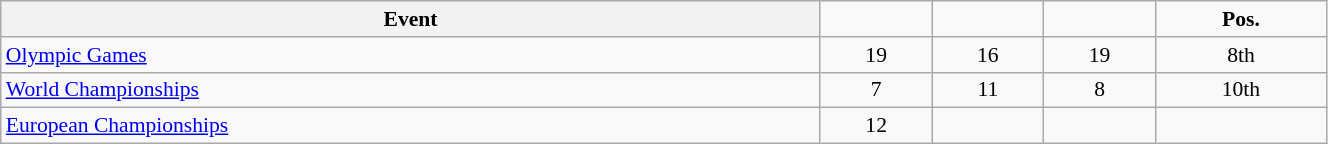<table class="wikitable" width="70%" style="font-size:90%; text-align:center;">
<tr>
<th>Event</th>
<td></td>
<td></td>
<td></td>
<td><strong>Pos.</strong></td>
</tr>
<tr>
<td align="left"><a href='#'>Olympic Games</a></td>
<td>19</td>
<td>16</td>
<td>19</td>
<td>8th</td>
</tr>
<tr>
<td align="left"><a href='#'>World Championships</a></td>
<td>7</td>
<td>11</td>
<td>8</td>
<td>10th</td>
</tr>
<tr>
<td align="left"><a href='#'>European Championships</a></td>
<td>12</td>
<td></td>
<td></td>
<td></td>
</tr>
</table>
